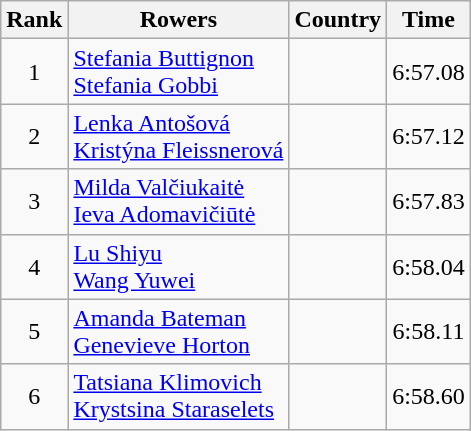<table class="wikitable" style="text-align:center">
<tr>
<th>Rank</th>
<th>Rowers</th>
<th>Country</th>
<th>Time</th>
</tr>
<tr>
<td>1</td>
<td align="left"><a href='#'>Stefania Buttignon</a><br><a href='#'>Stefania Gobbi</a></td>
<td align="left"></td>
<td>6:57.08</td>
</tr>
<tr>
<td>2</td>
<td align="left"><a href='#'>Lenka Antošová</a><br><a href='#'>Kristýna Fleissnerová</a></td>
<td align="left"></td>
<td>6:57.12</td>
</tr>
<tr>
<td>3</td>
<td align="left"><a href='#'>Milda Valčiukaitė</a><br><a href='#'>Ieva Adomavičiūtė</a></td>
<td align="left"></td>
<td>6:57.83</td>
</tr>
<tr>
<td>4</td>
<td align="left"><a href='#'>Lu Shiyu</a><br><a href='#'>Wang Yuwei</a></td>
<td align="left"></td>
<td>6:58.04</td>
</tr>
<tr>
<td>5</td>
<td align="left"><a href='#'>Amanda Bateman</a><br><a href='#'>Genevieve Horton</a></td>
<td align="left"></td>
<td>6:58.11</td>
</tr>
<tr>
<td>6</td>
<td align="left"><a href='#'>Tatsiana Klimovich</a><br><a href='#'>Krystsina Staraselets</a></td>
<td align="left"></td>
<td>6:58.60</td>
</tr>
</table>
